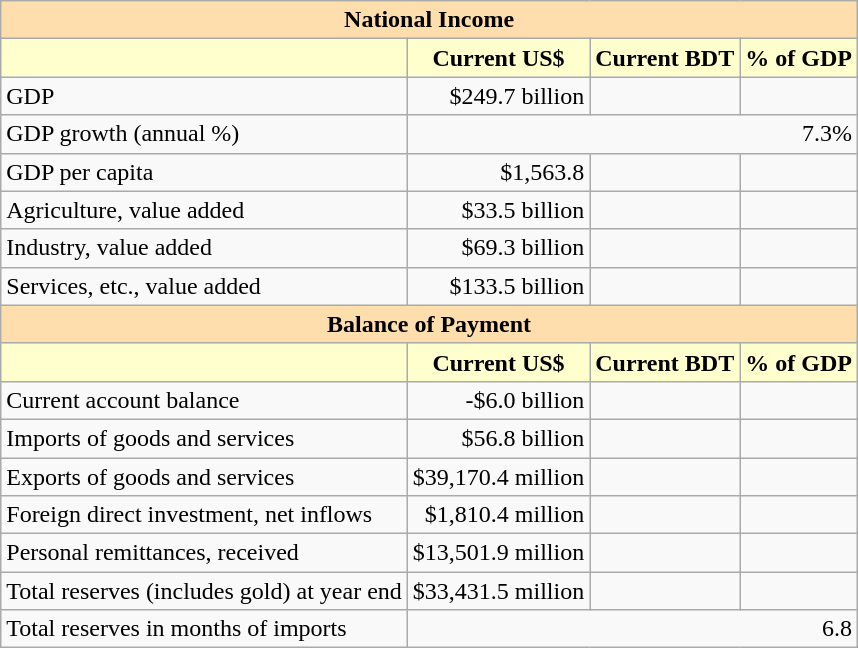<table class="wikitable">
<tr>
<th colspan="4" style="background: #ffdead;">National Income</th>
</tr>
<tr>
<th style="background: #ffffcd;"></th>
<th style="background: #ffffcd;">Current US$</th>
<th style="background: #ffffcd;">Current BDT</th>
<th style="background: #ffffcd;">% of GDP</th>
</tr>
<tr>
<td>GDP</td>
<td style="text-align: right;">$249.7 billion</td>
<td style="text-align: right;"></td>
<td style="text-align: right;"></td>
</tr>
<tr>
<td>GDP growth (annual %)</td>
<td colspan="3"  style="text-align: right;">7.3%</td>
</tr>
<tr>
<td>GDP per capita</td>
<td style="text-align: right;">$1,563.8</td>
<td style="text-align: right;"></td>
<td style="text-align: right;"></td>
</tr>
<tr>
<td>Agriculture, value added</td>
<td style="text-align: right;">$33.5 billion</td>
<td style="text-align: right;"></td>
<td style="text-align: right;"></td>
</tr>
<tr>
<td>Industry, value added</td>
<td style="text-align: right;">$69.3 billion</td>
<td style="text-align: right;"></td>
<td style="text-align: right;"></td>
</tr>
<tr>
<td>Services, etc., value added</td>
<td style="text-align: right;">$133.5 billion</td>
<td style="text-align: right;"></td>
<td style="text-align: right;"></td>
</tr>
<tr>
<th colspan="4" style="background: #ffdead;">Balance of Payment</th>
</tr>
<tr>
<th style="background: #ffffcd;"></th>
<th style="background: #ffffcd;">Current US$</th>
<th style="background: #ffffcd;">Current BDT</th>
<th style="background: #ffffcd;">% of GDP</th>
</tr>
<tr>
<td>Current account balance</td>
<td style="text-align: right;">-$6.0 billion</td>
<td style="text-align: right;"></td>
<td style="text-align: right;"></td>
</tr>
<tr>
<td>Imports of goods and services</td>
<td style="text-align: right;">$56.8 billion</td>
<td style="text-align: right;"></td>
<td style="text-align: right;"></td>
</tr>
<tr>
<td>Exports of goods and services</td>
<td style="text-align: right;">$39,170.4 million</td>
<td style="text-align: right;"></td>
<td style="text-align: right;"></td>
</tr>
<tr>
<td>Foreign direct investment, net inflows</td>
<td style="text-align: right;">$1,810.4 million</td>
<td style="text-align: right;"></td>
<td style="text-align: right;"></td>
</tr>
<tr>
<td>Personal remittances, received</td>
<td style="text-align: right;">$13,501.9 million</td>
<td style="text-align: right;"></td>
<td style="text-align: right;"></td>
</tr>
<tr>
<td>Total reserves (includes gold) at year end</td>
<td style="text-align: right;">$33,431.5 million</td>
<td style="text-align: right;"></td>
<td style="text-align: right;"></td>
</tr>
<tr>
<td>Total reserves in months of imports</td>
<td colspan="3"  style="text-align: right;">6.8</td>
</tr>
</table>
